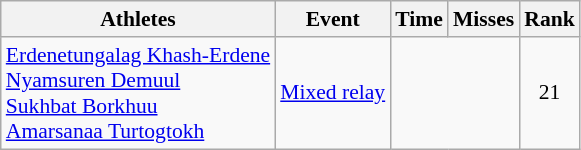<table class="wikitable" style="font-size:90%">
<tr>
<th>Athletes</th>
<th>Event</th>
<th>Time</th>
<th>Misses</th>
<th>Rank</th>
</tr>
<tr align=center>
<td align=left><a href='#'>Erdenetungalag Khash-Erdene</a><br><a href='#'>Nyamsuren Demuul</a><br><a href='#'>Sukhbat Borkhuu</a><br><a href='#'>Amarsanaa Turtogtokh</a></td>
<td align=left><a href='#'>Mixed relay</a></td>
<td colspan=2></td>
<td>21</td>
</tr>
</table>
